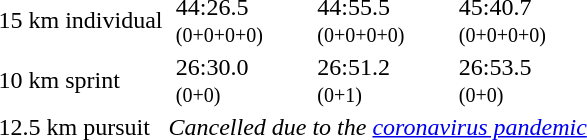<table>
<tr>
<td>15 km individual<br><em></em></td>
<td></td>
<td>44:26.5<br><small>(0+0+0+0)</small></td>
<td></td>
<td>44:55.5<br><small>(0+0+0+0)</small></td>
<td></td>
<td>45:40.7<br><small>(0+0+0+0)</small></td>
</tr>
<tr>
<td>10 km sprint<br><em></em></td>
<td></td>
<td>26:30.0<br><small>(0+0)</small></td>
<td></td>
<td>26:51.2<br><small>(0+1)</small></td>
<td></td>
<td>26:53.5<br><small>(0+0)</small></td>
</tr>
<tr>
<td>12.5 km pursuit</td>
<td colspan=6   align=center><em>Cancelled due to the <a href='#'>coronavirus pandemic</a></em></td>
</tr>
</table>
